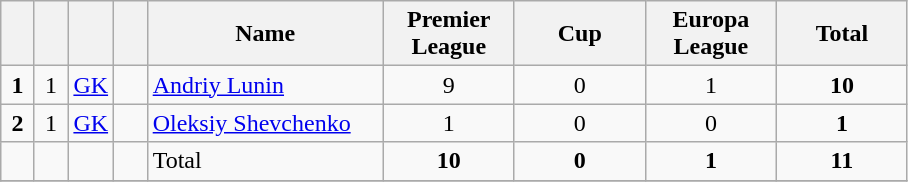<table class="wikitable" style="text-align:center">
<tr>
<th width=15></th>
<th width=15></th>
<th width=15></th>
<th width=15></th>
<th width=150>Name</th>
<th width=80><strong>Premier League</strong></th>
<th width=80><strong>Cup</strong></th>
<th width=80><strong>Europa League</strong></th>
<th width=80>Total</th>
</tr>
<tr>
<td><strong>1</strong></td>
<td>1</td>
<td><a href='#'>GK</a></td>
<td></td>
<td align=left><a href='#'>Andriy Lunin</a></td>
<td>9</td>
<td>0</td>
<td>1</td>
<td><strong>10</strong></td>
</tr>
<tr>
<td><strong>2</strong></td>
<td>1</td>
<td><a href='#'>GK</a></td>
<td></td>
<td align=left><a href='#'>Oleksiy Shevchenko</a></td>
<td>1</td>
<td>0</td>
<td>0</td>
<td><strong>1</strong></td>
</tr>
<tr>
<td></td>
<td></td>
<td></td>
<td></td>
<td align=left>Total</td>
<td><strong>10</strong></td>
<td><strong>0</strong></td>
<td><strong>1</strong></td>
<td><strong>11</strong></td>
</tr>
<tr>
</tr>
</table>
